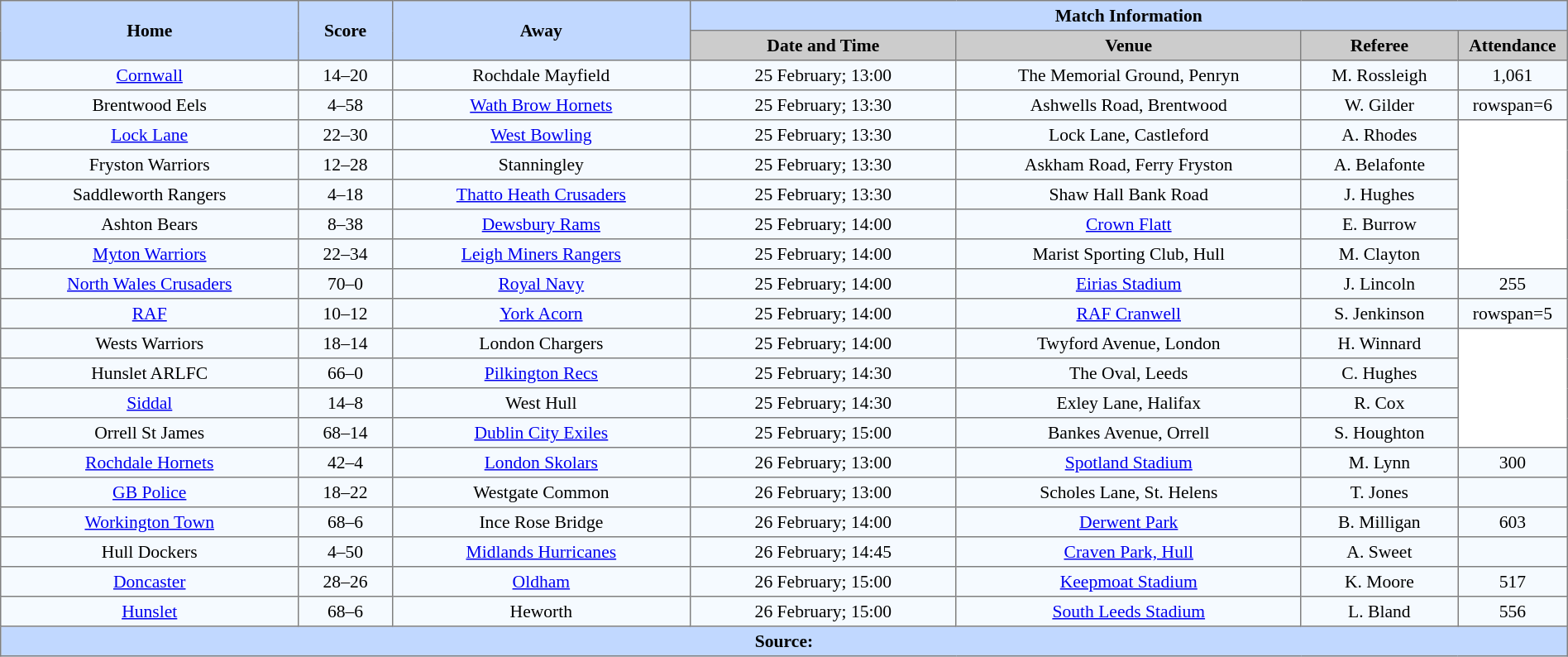<table border=1 style="border-collapse:collapse; font-size:90%; text-align:center"; cellpadding=3 cellspacing=0 width=100%>
<tr bgcolor="#c1d8ff">
<th rowspan=2 width=19%>Home</th>
<th rowspan=2 width=6%>Score</th>
<th rowspan=2 width=19%>Away</th>
<th colspan=4>Match Information</th>
</tr>
<tr bgcolor="#cccccc">
<th width=17%>Date and Time</th>
<th width=22%>Venue</th>
<th width=10%>Referee</th>
<th width=7%>Attendance</th>
</tr>
<tr bgcolor=#f5faff>
<td> <a href='#'>Cornwall</a></td>
<td>14–20</td>
<td>Rochdale Mayfield</td>
<td>25 February; 13:00</td>
<td>The Memorial Ground, Penryn</td>
<td>M. Rossleigh</td>
<td>1,061</td>
</tr>
<tr bgcolor=#f5faff>
<td>Brentwood Eels</td>
<td>4–58</td>
<td><a href='#'>Wath Brow Hornets</a></td>
<td>25 February; 13:30</td>
<td>Ashwells Road, Brentwood</td>
<td>W. Gilder</td>
<td>rowspan=6 </td>
</tr>
<tr bgcolor=#f5faff>
<td><a href='#'>Lock Lane</a></td>
<td>22–30</td>
<td><a href='#'>West Bowling</a></td>
<td>25 February; 13:30</td>
<td>Lock Lane, Castleford</td>
<td>A. Rhodes</td>
</tr>
<tr bgcolor=#f5faff>
<td>Fryston Warriors</td>
<td>12–28</td>
<td>Stanningley</td>
<td>25 February; 13:30</td>
<td>Askham Road, Ferry Fryston</td>
<td>A. Belafonte</td>
</tr>
<tr bgcolor=#f5faff>
<td>Saddleworth Rangers</td>
<td>4–18</td>
<td><a href='#'>Thatto Heath Crusaders</a></td>
<td>25 February; 13:30</td>
<td>Shaw Hall Bank Road</td>
<td>J. Hughes</td>
</tr>
<tr bgcolor=#f5faff>
<td>Ashton Bears</td>
<td>8–38</td>
<td> <a href='#'>Dewsbury Rams</a></td>
<td>25 February; 14:00</td>
<td><a href='#'>Crown Flatt</a></td>
<td>E. Burrow</td>
</tr>
<tr bgcolor=#f5faff>
<td><a href='#'>Myton Warriors</a></td>
<td>22–34</td>
<td><a href='#'>Leigh Miners Rangers</a></td>
<td>25 February; 14:00</td>
<td>Marist Sporting Club, Hull</td>
<td>M. Clayton</td>
</tr>
<tr bgcolor=#f5faff>
<td> <a href='#'>North Wales Crusaders</a></td>
<td>70–0</td>
<td><a href='#'>Royal Navy</a></td>
<td>25 February; 14:00</td>
<td><a href='#'>Eirias Stadium</a></td>
<td>J. Lincoln</td>
<td>255</td>
</tr>
<tr bgcolor=#f5faff>
<td><a href='#'>RAF</a></td>
<td>10–12</td>
<td><a href='#'>York Acorn</a></td>
<td>25 February; 14:00</td>
<td><a href='#'>RAF Cranwell</a></td>
<td>S. Jenkinson</td>
<td>rowspan=5 </td>
</tr>
<tr bgcolor=#f5faff>
<td>Wests Warriors</td>
<td>18–14</td>
<td>London Chargers</td>
<td>25 February; 14:00</td>
<td>Twyford Avenue, London</td>
<td>H. Winnard</td>
</tr>
<tr bgcolor=#f5faff>
<td>Hunslet ARLFC</td>
<td>66–0</td>
<td><a href='#'>Pilkington Recs</a></td>
<td>25 February; 14:30</td>
<td>The Oval, Leeds</td>
<td>C. Hughes</td>
</tr>
<tr bgcolor=#f5faff>
<td><a href='#'>Siddal</a></td>
<td>14–8</td>
<td>West Hull</td>
<td>25 February; 14:30</td>
<td>Exley Lane, Halifax</td>
<td>R. Cox</td>
</tr>
<tr bgcolor=#f5faff>
<td>Orrell St James</td>
<td>68–14</td>
<td><a href='#'>Dublin City Exiles</a></td>
<td>25 February; 15:00</td>
<td>Bankes Avenue, Orrell</td>
<td>S. Houghton</td>
</tr>
<tr bgcolor=#f5faff>
<td> <a href='#'>Rochdale Hornets</a></td>
<td>42–4</td>
<td> <a href='#'>London Skolars</a></td>
<td>26 February; 13:00</td>
<td><a href='#'>Spotland Stadium</a></td>
<td>M. Lynn</td>
<td>300</td>
</tr>
<tr bgcolor=#f5faff>
<td><a href='#'>GB Police</a></td>
<td>18–22</td>
<td>Westgate Common</td>
<td>26 February; 13:00</td>
<td>Scholes Lane, St. Helens</td>
<td>T. Jones</td>
<td></td>
</tr>
<tr bgcolor=#f5faff>
<td> <a href='#'>Workington Town</a></td>
<td>68–6</td>
<td>Ince Rose Bridge</td>
<td>26 February; 14:00</td>
<td><a href='#'>Derwent Park</a></td>
<td>B. Milligan</td>
<td>603</td>
</tr>
<tr bgcolor=#f5faff>
<td>Hull Dockers</td>
<td>4–50</td>
<td> <a href='#'>Midlands Hurricanes</a></td>
<td>26 February; 14:45</td>
<td><a href='#'>Craven Park, Hull</a></td>
<td>A. Sweet</td>
<td></td>
</tr>
<tr bgcolor=#f5faff>
<td> <a href='#'>Doncaster</a></td>
<td>28–26</td>
<td> <a href='#'>Oldham</a></td>
<td>26 February; 15:00</td>
<td><a href='#'>Keepmoat Stadium</a></td>
<td>K. Moore</td>
<td>517</td>
</tr>
<tr bgcolor=#f5faff>
<td> <a href='#'>Hunslet</a></td>
<td>68–6</td>
<td>Heworth</td>
<td>26 February; 15:00</td>
<td><a href='#'>South Leeds Stadium</a></td>
<td>L. Bland</td>
<td>556</td>
</tr>
<tr bgcolor=#c1d8ff>
<th colspan=7>Source:</th>
</tr>
</table>
